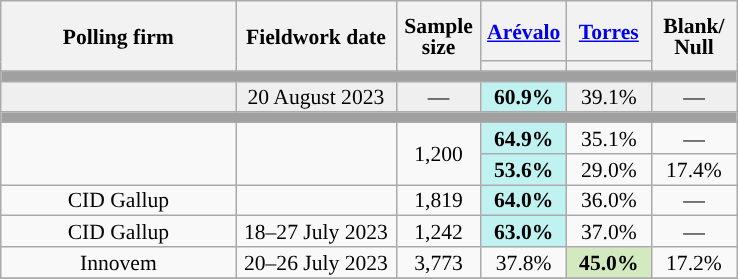<table class="wikitable" style="text-align:center;font-size:90%;line-height:14px;">
<tr style="height:40px;">
<th style="width:150px;" rowspan="2">Polling firm</th>
<th style="width:100px;" rowspan="2">Fieldwork date</th>
<th style="width:50px;" rowspan="2">Sample size</th>
<th class="unsortable" style="width:50px;"><a href='#'>Arévalo</a><br></th>
<th class="unsortable" style="width:50px;"><a href='#'>Torres</a><br></th>
<th style="width:50px;" rowspan="2">Blank/ Null</th>
</tr>
<tr>
<th style="background:"></th>
<th style="background:"></th>
</tr>
<tr>
<td colspan="18" style="background:#A0A0A0"></td>
</tr>
<tr style="background:#EFEFEF;">
<td style="background:#EFEFEF;"></td>
<td style="background:#EFEFEF;">20 August 2023</td>
<td>—</td>
<td style="background:#bff2f1;"><strong>60.9%</strong></td>
<td>39.1%</td>
<td>—</td>
</tr>
<tr>
<td colspan="18" style="background:#A0A0A0"></td>
</tr>
<tr>
<td rowspan="2"></td>
<td rowspan="2"></td>
<td rowspan="2'">1,200</td>
<td style="background:#bff2f1;"><strong>64.9%</strong></td>
<td>35.1%</td>
<td>—</td>
</tr>
<tr>
<td style="background:#bff2f1;"><strong>53.6%</strong></td>
<td>29.0%</td>
<td>17.4%</td>
</tr>
<tr>
<td>CID Gallup</td>
<td></td>
<td>1,819</td>
<td style="background:#bff2f1;"><strong>64.0%</strong></td>
<td>36.0%</td>
<td>—</td>
</tr>
<tr>
<td>CID Gallup</td>
<td>18–27 July 2023</td>
<td>1,242</td>
<td style="background:#bff2f1;"><strong>63.0%</strong></td>
<td>37.0%</td>
<td>—</td>
</tr>
<tr>
<td>Innovem</td>
<td>20–26 July 2023</td>
<td>3,773</td>
<td>37.8%</td>
<td style="background:#d3e9bf;"><strong>45.0%</strong></td>
<td>17.2%</td>
</tr>
<tr>
</tr>
</table>
